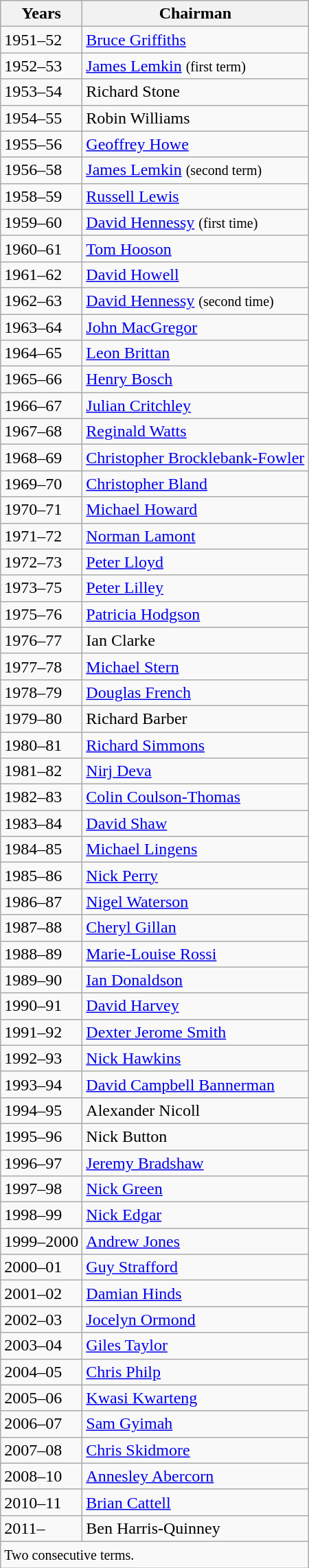<table class="wikitable sortable">
<tr>
<th>Years</th>
<th>Chairman</th>
</tr>
<tr>
<td>1951–52</td>
<td><a href='#'>Bruce Griffiths</a></td>
</tr>
<tr>
<td>1952–53</td>
<td><a href='#'>James Lemkin</a> <small>(first term)</small></td>
</tr>
<tr>
<td>1953–54</td>
<td>Richard Stone</td>
</tr>
<tr>
<td>1954–55</td>
<td>Robin Williams</td>
</tr>
<tr>
<td>1955–56</td>
<td><a href='#'>Geoffrey Howe</a></td>
</tr>
<tr>
<td>1956–58</td>
<td><a href='#'>James Lemkin</a> <small>(second term)</small></td>
</tr>
<tr>
<td>1958–59</td>
<td><a href='#'>Russell Lewis</a></td>
</tr>
<tr>
<td>1959–60</td>
<td><a href='#'>David Hennessy</a> <small>(first time)</small></td>
</tr>
<tr>
<td>1960–61</td>
<td><a href='#'>Tom Hooson</a></td>
</tr>
<tr>
<td>1961–62</td>
<td><a href='#'>David Howell</a></td>
</tr>
<tr>
<td>1962–63</td>
<td><a href='#'>David Hennessy</a> <small>(second time)</small></td>
</tr>
<tr>
<td>1963–64</td>
<td><a href='#'>John MacGregor</a></td>
</tr>
<tr>
<td>1964–65</td>
<td><a href='#'>Leon Brittan</a></td>
</tr>
<tr>
<td>1965–66</td>
<td><a href='#'>Henry Bosch</a></td>
</tr>
<tr>
<td>1966–67</td>
<td><a href='#'>Julian Critchley</a></td>
</tr>
<tr>
<td>1967–68</td>
<td><a href='#'>Reginald Watts</a></td>
</tr>
<tr>
<td>1968–69</td>
<td><a href='#'>Christopher Brocklebank-Fowler</a></td>
</tr>
<tr>
<td>1969–70</td>
<td><a href='#'>Christopher Bland</a></td>
</tr>
<tr>
<td>1970–71</td>
<td><a href='#'>Michael Howard</a></td>
</tr>
<tr>
<td>1971–72</td>
<td><a href='#'>Norman Lamont</a></td>
</tr>
<tr>
<td>1972–73</td>
<td><a href='#'>Peter Lloyd</a></td>
</tr>
<tr>
<td>1973–75</td>
<td><a href='#'>Peter Lilley</a></td>
</tr>
<tr>
<td>1975–76</td>
<td><a href='#'>Patricia Hodgson</a></td>
</tr>
<tr>
<td>1976–77</td>
<td>Ian Clarke</td>
</tr>
<tr>
<td>1977–78</td>
<td><a href='#'>Michael Stern</a></td>
</tr>
<tr>
<td>1978–79</td>
<td><a href='#'>Douglas French</a></td>
</tr>
<tr>
<td>1979–80</td>
<td>Richard Barber</td>
</tr>
<tr>
<td>1980–81</td>
<td><a href='#'>Richard Simmons</a></td>
</tr>
<tr>
<td>1981–82</td>
<td><a href='#'>Nirj Deva</a></td>
</tr>
<tr>
<td>1982–83</td>
<td><a href='#'>Colin Coulson-Thomas</a></td>
</tr>
<tr>
<td>1983–84</td>
<td><a href='#'>David Shaw</a></td>
</tr>
<tr>
<td>1984–85</td>
<td><a href='#'>Michael Lingens</a></td>
</tr>
<tr>
<td>1985–86</td>
<td><a href='#'>Nick Perry</a></td>
</tr>
<tr>
<td>1986–87</td>
<td><a href='#'>Nigel Waterson</a></td>
</tr>
<tr>
<td>1987–88</td>
<td><a href='#'>Cheryl Gillan</a></td>
</tr>
<tr>
<td>1988–89</td>
<td><a href='#'>Marie-Louise Rossi</a></td>
</tr>
<tr>
<td>1989–90</td>
<td><a href='#'>Ian Donaldson</a></td>
</tr>
<tr>
<td>1990–91</td>
<td><a href='#'>David Harvey</a></td>
</tr>
<tr>
<td>1991–92</td>
<td><a href='#'>Dexter Jerome Smith</a></td>
</tr>
<tr>
<td>1992–93</td>
<td><a href='#'>Nick Hawkins</a></td>
</tr>
<tr>
<td>1993–94</td>
<td><a href='#'>David Campbell Bannerman</a></td>
</tr>
<tr>
<td>1994–95</td>
<td>Alexander Nicoll</td>
</tr>
<tr>
<td>1995–96</td>
<td>Nick Button</td>
</tr>
<tr>
<td>1996–97</td>
<td><a href='#'>Jeremy Bradshaw</a></td>
</tr>
<tr>
<td>1997–98</td>
<td><a href='#'>Nick Green</a></td>
</tr>
<tr>
<td>1998–99</td>
<td><a href='#'>Nick Edgar</a></td>
</tr>
<tr>
<td>1999–2000</td>
<td><a href='#'>Andrew Jones</a></td>
</tr>
<tr>
<td>2000–01</td>
<td><a href='#'>Guy Strafford</a></td>
</tr>
<tr>
<td>2001–02</td>
<td><a href='#'>Damian Hinds</a></td>
</tr>
<tr>
<td>2002–03</td>
<td><a href='#'>Jocelyn Ormond</a></td>
</tr>
<tr>
<td>2003–04</td>
<td><a href='#'>Giles Taylor</a></td>
</tr>
<tr>
<td>2004–05</td>
<td><a href='#'>Chris Philp</a></td>
</tr>
<tr>
<td>2005–06</td>
<td><a href='#'>Kwasi Kwarteng</a></td>
</tr>
<tr>
<td>2006–07</td>
<td><a href='#'>Sam Gyimah</a></td>
</tr>
<tr>
<td>2007–08</td>
<td><a href='#'>Chris Skidmore</a></td>
</tr>
<tr>
<td>2008–10</td>
<td><a href='#'>Annesley Abercorn</a></td>
</tr>
<tr>
<td>2010–11</td>
<td><a href='#'>Brian Cattell</a></td>
</tr>
<tr>
<td>2011–</td>
<td>Ben Harris-Quinney</td>
</tr>
<tr>
<td colspan=2><small> Two consecutive terms. </small></td>
</tr>
</table>
